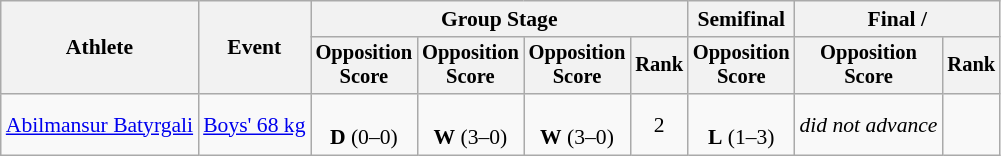<table class="wikitable" style="font-size:90%">
<tr>
<th rowspan=2>Athlete</th>
<th rowspan=2>Event</th>
<th colspan=4>Group Stage</th>
<th colspan=1>Semifinal</th>
<th colspan=2>Final / </th>
</tr>
<tr style="font-size:95%">
<th>Opposition<br>Score</th>
<th>Opposition<br>Score</th>
<th>Opposition<br>Score</th>
<th>Rank</th>
<th>Opposition<br>Score</th>
<th>Opposition<br>Score</th>
<th>Rank</th>
</tr>
<tr align=center>
<td align=left><a href='#'>Abilmansur Batyrgali</a></td>
<td align=left><a href='#'>Boys' 68 kg</a></td>
<td><br><strong>D</strong> (0–0)</td>
<td><br><strong>W</strong> (3–0)</td>
<td><br><strong>W</strong> (3–0)</td>
<td>2</td>
<td><br><strong>L</strong> (1–3)</td>
<td><em>did not advance</em></td>
<td></td>
</tr>
</table>
